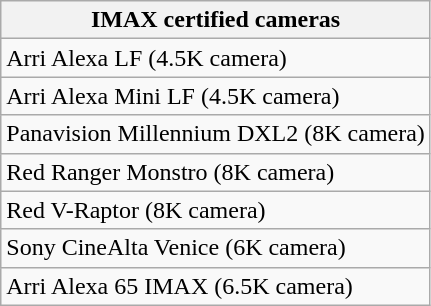<table class="wikitable">
<tr>
<th>IMAX certified cameras</th>
</tr>
<tr>
<td>Arri Alexa LF (4.5K camera)</td>
</tr>
<tr>
<td>Arri Alexa Mini LF (4.5K camera)</td>
</tr>
<tr>
<td>Panavision Millennium DXL2 (8K camera)</td>
</tr>
<tr>
<td>Red Ranger Monstro (8K camera)</td>
</tr>
<tr>
<td>Red V-Raptor (8K camera)</td>
</tr>
<tr>
<td>Sony CineAlta Venice (6K camera)</td>
</tr>
<tr>
<td>Arri Alexa 65 IMAX (6.5K camera)</td>
</tr>
</table>
